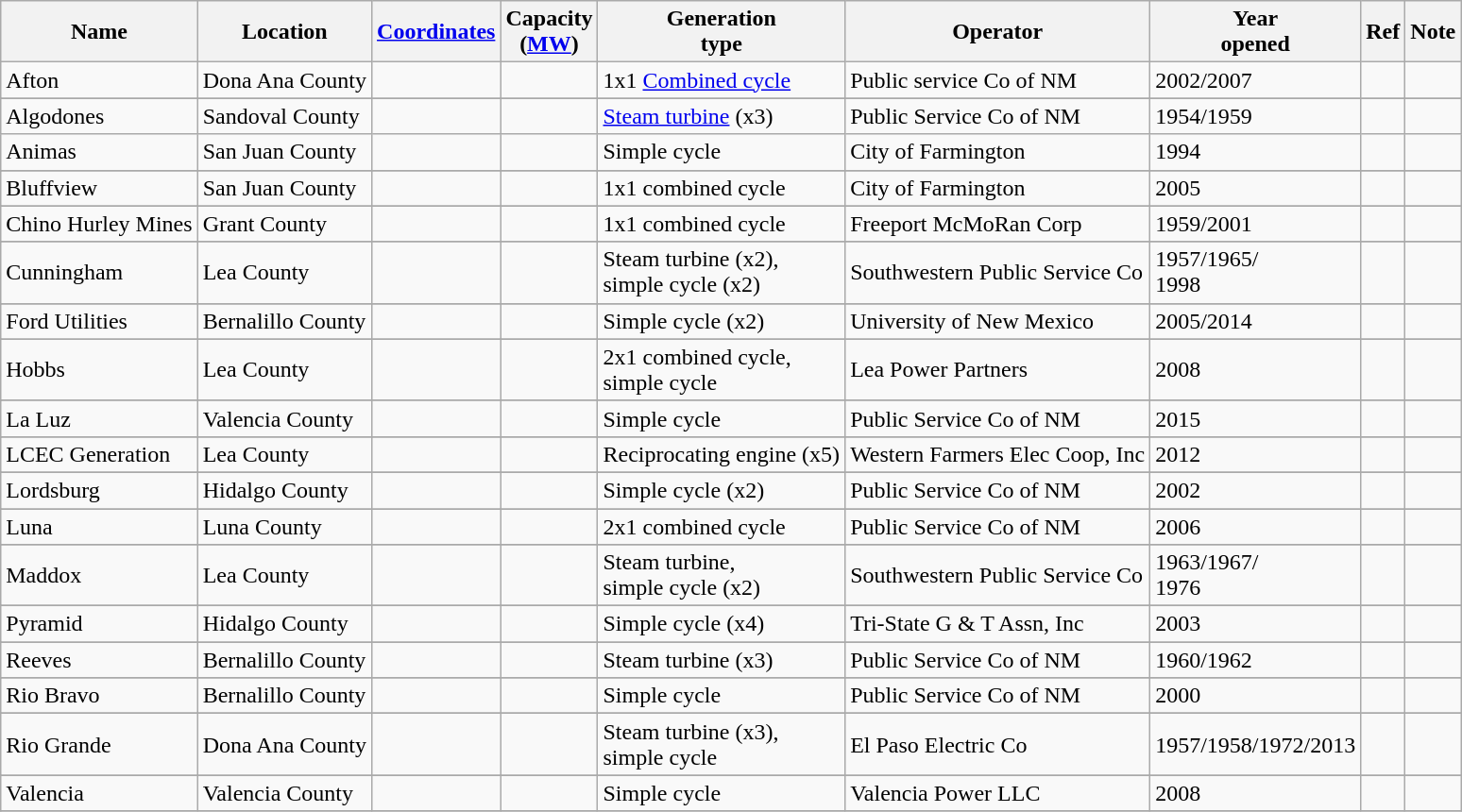<table class="wikitable sortable">
<tr>
<th>Name</th>
<th>Location</th>
<th><a href='#'>Coordinates</a></th>
<th>Capacity<br>(<a href='#'>MW</a>)</th>
<th>Generation<br>type</th>
<th>Operator</th>
<th>Year<br>opened</th>
<th>Ref</th>
<th>Note</th>
</tr>
<tr>
<td>Afton</td>
<td>Dona Ana County</td>
<td></td>
<td align=center></td>
<td>1x1 <a href='#'>Combined cycle</a></td>
<td>Public service Co of NM</td>
<td>2002/2007</td>
<td></td>
<td></td>
</tr>
<tr>
</tr>
<tr>
<td>Algodones</td>
<td>Sandoval County</td>
<td></td>
<td align=center></td>
<td><a href='#'>Steam turbine</a> (x3)</td>
<td>Public Service Co of NM</td>
<td>1954/1959</td>
<td></td>
<td></td>
</tr>
<tr>
<td>Animas</td>
<td>San Juan County</td>
<td></td>
<td align=center></td>
<td>Simple cycle</td>
<td>City of Farmington</td>
<td>1994</td>
<td></td>
<td></td>
</tr>
<tr>
</tr>
<tr>
<td>Bluffview</td>
<td>San Juan County</td>
<td></td>
<td align=center></td>
<td>1x1 combined cycle</td>
<td>City of Farmington</td>
<td>2005</td>
<td></td>
<td></td>
</tr>
<tr>
</tr>
<tr>
<td>Chino Hurley Mines</td>
<td>Grant County</td>
<td></td>
<td align=center></td>
<td>1x1 combined cycle</td>
<td>Freeport McMoRan Corp</td>
<td>1959/2001</td>
<td></td>
<td></td>
</tr>
<tr>
</tr>
<tr>
<td>Cunningham</td>
<td>Lea County</td>
<td></td>
<td align=center></td>
<td>Steam turbine (x2),<br>simple cycle (x2)</td>
<td>Southwestern Public Service Co</td>
<td>1957/1965/<br>1998</td>
<td></td>
<td></td>
</tr>
<tr>
</tr>
<tr>
<td>Ford Utilities</td>
<td>Bernalillo County</td>
<td></td>
<td align=center></td>
<td>Simple cycle (x2)</td>
<td>University of New Mexico</td>
<td>2005/2014</td>
<td></td>
<td></td>
</tr>
<tr>
</tr>
<tr>
<td>Hobbs</td>
<td>Lea County</td>
<td></td>
<td align=center></td>
<td>2x1 combined cycle,<br>simple cycle</td>
<td>Lea Power Partners</td>
<td>2008</td>
<td></td>
<td></td>
</tr>
<tr>
</tr>
<tr>
<td>La Luz</td>
<td>Valencia County</td>
<td></td>
<td align=center></td>
<td>Simple cycle</td>
<td>Public Service Co of NM</td>
<td>2015</td>
<td></td>
<td></td>
</tr>
<tr>
</tr>
<tr>
<td>LCEC Generation</td>
<td>Lea County</td>
<td></td>
<td align=center></td>
<td>Reciprocating engine (x5)</td>
<td>Western Farmers Elec Coop, Inc</td>
<td>2012</td>
<td></td>
<td></td>
</tr>
<tr>
</tr>
<tr>
<td>Lordsburg</td>
<td>Hidalgo County</td>
<td></td>
<td align=center></td>
<td>Simple cycle (x2)</td>
<td>Public Service Co of NM</td>
<td>2002</td>
<td></td>
<td></td>
</tr>
<tr>
</tr>
<tr>
<td>Luna</td>
<td>Luna County</td>
<td></td>
<td align=center></td>
<td>2x1 combined cycle</td>
<td>Public Service Co of NM</td>
<td>2006</td>
<td></td>
<td></td>
</tr>
<tr>
</tr>
<tr>
<td>Maddox</td>
<td>Lea County</td>
<td></td>
<td align=center></td>
<td>Steam turbine,<br>simple cycle (x2)</td>
<td>Southwestern Public Service Co</td>
<td>1963/1967/<br>1976</td>
<td></td>
<td></td>
</tr>
<tr>
</tr>
<tr>
<td>Pyramid</td>
<td>Hidalgo County</td>
<td></td>
<td align=center></td>
<td>Simple cycle (x4)</td>
<td>Tri-State G & T Assn, Inc</td>
<td>2003</td>
<td></td>
<td></td>
</tr>
<tr>
</tr>
<tr>
<td>Reeves</td>
<td>Bernalillo County</td>
<td></td>
<td align=center></td>
<td>Steam turbine (x3)</td>
<td>Public Service Co of NM</td>
<td>1960/1962</td>
<td></td>
<td></td>
</tr>
<tr>
</tr>
<tr>
<td>Rio Bravo</td>
<td>Bernalillo County</td>
<td></td>
<td align=center></td>
<td>Simple cycle</td>
<td>Public Service Co of NM</td>
<td>2000</td>
<td></td>
<td></td>
</tr>
<tr>
</tr>
<tr>
<td>Rio Grande</td>
<td>Dona Ana County</td>
<td></td>
<td align=center></td>
<td>Steam turbine (x3),<br>simple cycle</td>
<td>El Paso Electric Co</td>
<td>1957/1958/1972/2013</td>
<td></td>
<td></td>
</tr>
<tr>
</tr>
<tr>
<td>Valencia</td>
<td>Valencia County</td>
<td></td>
<td align=center></td>
<td>Simple cycle</td>
<td>Valencia Power LLC</td>
<td>2008</td>
<td></td>
<td></td>
</tr>
<tr>
</tr>
</table>
